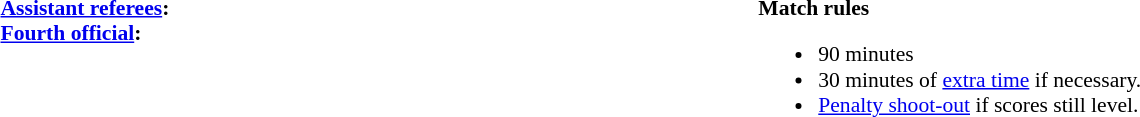<table style="width:100%;font-size:90%">
<tr>
<td style="width:40%;vertical-align:top"><br><strong><a href='#'>Assistant referees</a>:</strong>
<br><strong><a href='#'>Fourth official</a>:</strong></td>
<td style="width:60%;vertical-align:top"><br><strong>Match rules</strong><ul><li>90 minutes</li><li>30 minutes of <a href='#'>extra time</a> if necessary.</li><li><a href='#'>Penalty shoot-out</a> if scores still level.</li></ul></td>
</tr>
</table>
